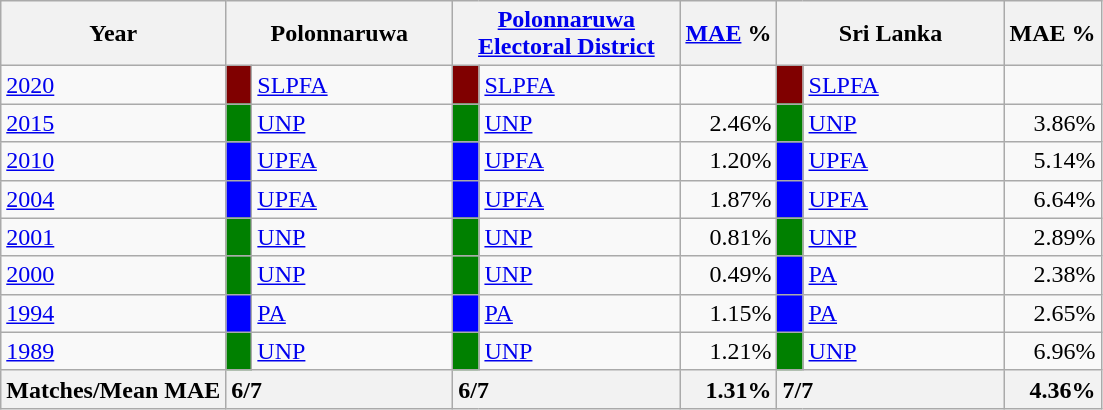<table class="wikitable">
<tr>
<th>Year</th>
<th colspan="2" width="144px">Polonnaruwa</th>
<th colspan="2" width="144px"><a href='#'>Polonnaruwa Electoral District</a></th>
<th><a href='#'>MAE</a> %</th>
<th colspan="2" width="144px">Sri Lanka</th>
<th>MAE %</th>
</tr>
<tr>
<td><a href='#'>2020</a></td>
<td style="background-color:maroon;" width="10px"></td>
<td style="text-align:left;"><a href='#'>SLPFA</a></td>
<td style="background-color:maroon;" width="10px"></td>
<td style="text-align:left;"><a href='#'>SLPFA</a></td>
<td style="text-align:right;"></td>
<td style="background-color:maroon;" width="10px"></td>
<td style="text-align:left;"><a href='#'>SLPFA</a></td>
<td style="text-align:right;"></td>
</tr>
<tr>
<td><a href='#'>2015</a></td>
<td style="background-color:green;" width="10px"></td>
<td style="text-align:left;"><a href='#'>UNP</a></td>
<td style="background-color:green;" width="10px"></td>
<td style="text-align:left;"><a href='#'>UNP</a></td>
<td style="text-align:right;">2.46%</td>
<td style="background-color:green;" width="10px"></td>
<td style="text-align:left;"><a href='#'>UNP</a></td>
<td style="text-align:right;">3.86%</td>
</tr>
<tr>
<td><a href='#'>2010</a></td>
<td style="background-color:blue;" width="10px"></td>
<td style="text-align:left;"><a href='#'>UPFA</a></td>
<td style="background-color:blue;" width="10px"></td>
<td style="text-align:left;"><a href='#'>UPFA</a></td>
<td style="text-align:right;">1.20%</td>
<td style="background-color:blue;" width="10px"></td>
<td style="text-align:left;"><a href='#'>UPFA</a></td>
<td style="text-align:right;">5.14%</td>
</tr>
<tr>
<td><a href='#'>2004</a></td>
<td style="background-color:blue;" width="10px"></td>
<td style="text-align:left;"><a href='#'>UPFA</a></td>
<td style="background-color:blue;" width="10px"></td>
<td style="text-align:left;"><a href='#'>UPFA</a></td>
<td style="text-align:right;">1.87%</td>
<td style="background-color:blue;" width="10px"></td>
<td style="text-align:left;"><a href='#'>UPFA</a></td>
<td style="text-align:right;">6.64%</td>
</tr>
<tr>
<td><a href='#'>2001</a></td>
<td style="background-color:green;" width="10px"></td>
<td style="text-align:left;"><a href='#'>UNP</a></td>
<td style="background-color:green;" width="10px"></td>
<td style="text-align:left;"><a href='#'>UNP</a></td>
<td style="text-align:right;">0.81%</td>
<td style="background-color:green;" width="10px"></td>
<td style="text-align:left;"><a href='#'>UNP</a></td>
<td style="text-align:right;">2.89%</td>
</tr>
<tr>
<td><a href='#'>2000</a></td>
<td style="background-color:green;" width="10px"></td>
<td style="text-align:left;"><a href='#'>UNP</a></td>
<td style="background-color:green;" width="10px"></td>
<td style="text-align:left;"><a href='#'>UNP</a></td>
<td style="text-align:right;">0.49%</td>
<td style="background-color:blue;" width="10px"></td>
<td style="text-align:left;"><a href='#'>PA</a></td>
<td style="text-align:right;">2.38%</td>
</tr>
<tr>
<td><a href='#'>1994</a></td>
<td style="background-color:blue;" width="10px"></td>
<td style="text-align:left;"><a href='#'>PA</a></td>
<td style="background-color:blue;" width="10px"></td>
<td style="text-align:left;"><a href='#'>PA</a></td>
<td style="text-align:right;">1.15%</td>
<td style="background-color:blue;" width="10px"></td>
<td style="text-align:left;"><a href='#'>PA</a></td>
<td style="text-align:right;">2.65%</td>
</tr>
<tr>
<td><a href='#'>1989</a></td>
<td style="background-color:green;" width="10px"></td>
<td style="text-align:left;"><a href='#'>UNP</a></td>
<td style="background-color:green;" width="10px"></td>
<td style="text-align:left;"><a href='#'>UNP</a></td>
<td style="text-align:right;">1.21%</td>
<td style="background-color:green;" width="10px"></td>
<td style="text-align:left;"><a href='#'>UNP</a></td>
<td style="text-align:right;">6.96%</td>
</tr>
<tr>
<th>Matches/Mean MAE</th>
<th style="text-align:left;"colspan="2" width="144px">6/7</th>
<th style="text-align:left;"colspan="2" width="144px">6/7</th>
<th style="text-align:right;">1.31%</th>
<th style="text-align:left;"colspan="2" width="144px">7/7</th>
<th style="text-align:right;">4.36%</th>
</tr>
</table>
